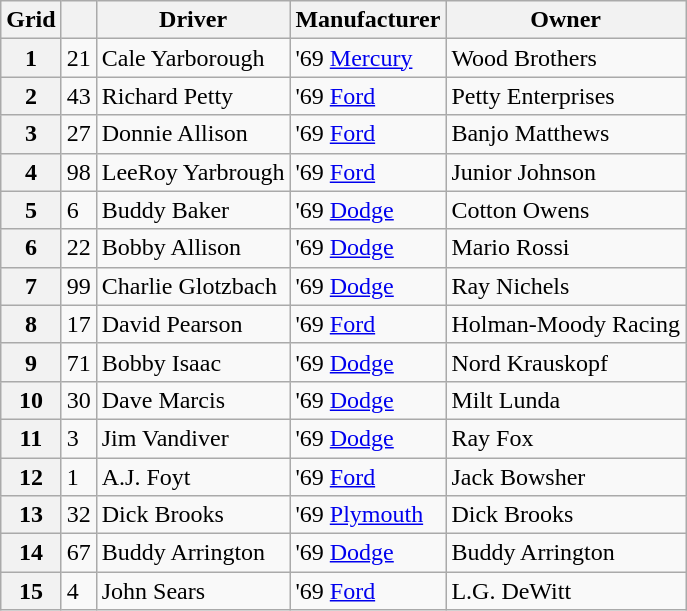<table class="wikitable">
<tr>
<th>Grid</th>
<th></th>
<th>Driver</th>
<th>Manufacturer</th>
<th>Owner</th>
</tr>
<tr>
<th>1</th>
<td>21</td>
<td>Cale Yarborough</td>
<td>'69 <a href='#'>Mercury</a></td>
<td>Wood Brothers</td>
</tr>
<tr>
<th>2</th>
<td>43</td>
<td>Richard Petty</td>
<td>'69 <a href='#'>Ford</a></td>
<td>Petty Enterprises</td>
</tr>
<tr>
<th>3</th>
<td>27</td>
<td>Donnie Allison</td>
<td>'69 <a href='#'>Ford</a></td>
<td>Banjo Matthews</td>
</tr>
<tr>
<th>4</th>
<td>98</td>
<td>LeeRoy Yarbrough</td>
<td>'69 <a href='#'>Ford</a></td>
<td>Junior Johnson</td>
</tr>
<tr>
<th>5</th>
<td>6</td>
<td>Buddy Baker</td>
<td>'69 <a href='#'>Dodge</a></td>
<td>Cotton Owens</td>
</tr>
<tr>
<th>6</th>
<td>22</td>
<td>Bobby Allison</td>
<td>'69 <a href='#'>Dodge</a></td>
<td>Mario Rossi</td>
</tr>
<tr>
<th>7</th>
<td>99</td>
<td>Charlie Glotzbach</td>
<td>'69 <a href='#'>Dodge</a></td>
<td>Ray Nichels</td>
</tr>
<tr>
<th>8</th>
<td>17</td>
<td>David Pearson</td>
<td>'69 <a href='#'>Ford</a></td>
<td>Holman-Moody Racing</td>
</tr>
<tr>
<th>9</th>
<td>71</td>
<td>Bobby Isaac</td>
<td>'69 <a href='#'>Dodge</a></td>
<td>Nord Krauskopf</td>
</tr>
<tr>
<th>10</th>
<td>30</td>
<td>Dave Marcis</td>
<td>'69 <a href='#'>Dodge</a></td>
<td>Milt Lunda</td>
</tr>
<tr>
<th>11</th>
<td>3</td>
<td>Jim Vandiver</td>
<td>'69 <a href='#'>Dodge</a></td>
<td>Ray Fox</td>
</tr>
<tr>
<th>12</th>
<td>1</td>
<td>A.J. Foyt</td>
<td>'69 <a href='#'>Ford</a></td>
<td>Jack Bowsher</td>
</tr>
<tr>
<th>13</th>
<td>32</td>
<td>Dick Brooks</td>
<td>'69 <a href='#'>Plymouth</a></td>
<td>Dick Brooks</td>
</tr>
<tr>
<th>14</th>
<td>67</td>
<td>Buddy Arrington</td>
<td>'69 <a href='#'>Dodge</a></td>
<td>Buddy Arrington</td>
</tr>
<tr>
<th>15</th>
<td>4</td>
<td>John Sears</td>
<td>'69 <a href='#'>Ford</a></td>
<td>L.G. DeWitt</td>
</tr>
</table>
